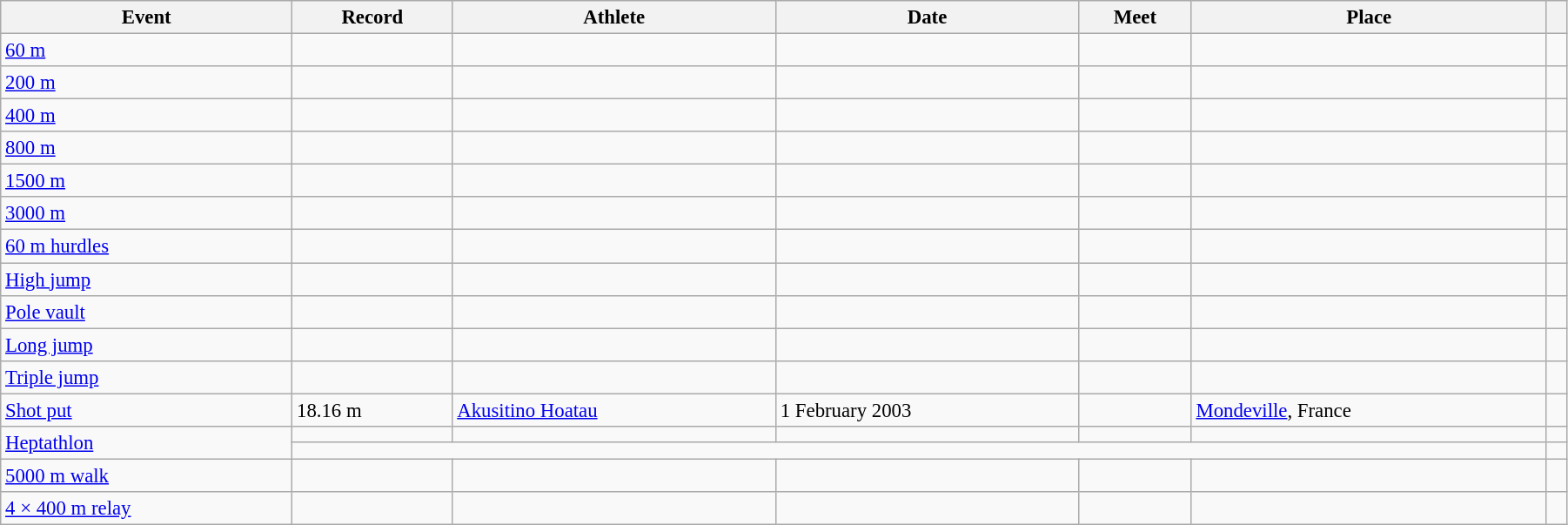<table class="wikitable" style="font-size:95%; width: 95%;">
<tr>
<th>Event</th>
<th>Record</th>
<th>Athlete</th>
<th>Date</th>
<th>Meet</th>
<th>Place</th>
<th></th>
</tr>
<tr>
<td><a href='#'>60 m</a></td>
<td></td>
<td></td>
<td></td>
<td></td>
<td></td>
<td></td>
</tr>
<tr>
<td><a href='#'>200 m</a></td>
<td></td>
<td></td>
<td></td>
<td></td>
<td></td>
<td></td>
</tr>
<tr>
<td><a href='#'>400 m</a></td>
<td></td>
<td></td>
<td></td>
<td></td>
<td></td>
<td></td>
</tr>
<tr>
<td><a href='#'>800 m</a></td>
<td></td>
<td></td>
<td></td>
<td></td>
<td></td>
<td></td>
</tr>
<tr>
<td><a href='#'>1500 m</a></td>
<td></td>
<td></td>
<td></td>
<td></td>
<td></td>
<td></td>
</tr>
<tr>
<td><a href='#'>3000 m</a></td>
<td></td>
<td></td>
<td></td>
<td></td>
<td></td>
<td></td>
</tr>
<tr>
<td><a href='#'>60 m hurdles</a></td>
<td></td>
<td></td>
<td></td>
<td></td>
<td></td>
<td></td>
</tr>
<tr>
<td><a href='#'>High jump</a></td>
<td></td>
<td></td>
<td></td>
<td></td>
<td></td>
<td></td>
</tr>
<tr>
<td><a href='#'>Pole vault</a></td>
<td></td>
<td></td>
<td></td>
<td></td>
<td></td>
<td></td>
</tr>
<tr>
<td><a href='#'>Long jump</a></td>
<td></td>
<td></td>
<td></td>
<td></td>
<td></td>
<td></td>
</tr>
<tr>
<td><a href='#'>Triple jump</a></td>
<td></td>
<td></td>
<td></td>
<td></td>
<td></td>
<td></td>
</tr>
<tr>
<td><a href='#'>Shot put</a></td>
<td>18.16 m</td>
<td><a href='#'>Akusitino Hoatau</a></td>
<td>1 February 2003</td>
<td></td>
<td><a href='#'>Mondeville</a>, France</td>
<td></td>
</tr>
<tr>
<td rowspan=2><a href='#'>Heptathlon</a></td>
<td></td>
<td></td>
<td></td>
<td></td>
<td></td>
<td></td>
</tr>
<tr>
<td colspan=5></td>
<td></td>
</tr>
<tr>
<td><a href='#'>5000 m walk</a></td>
<td></td>
<td></td>
<td></td>
<td></td>
<td></td>
<td></td>
</tr>
<tr>
<td><a href='#'>4 × 400 m relay</a></td>
<td></td>
<td></td>
<td></td>
<td></td>
<td></td>
<td></td>
</tr>
</table>
